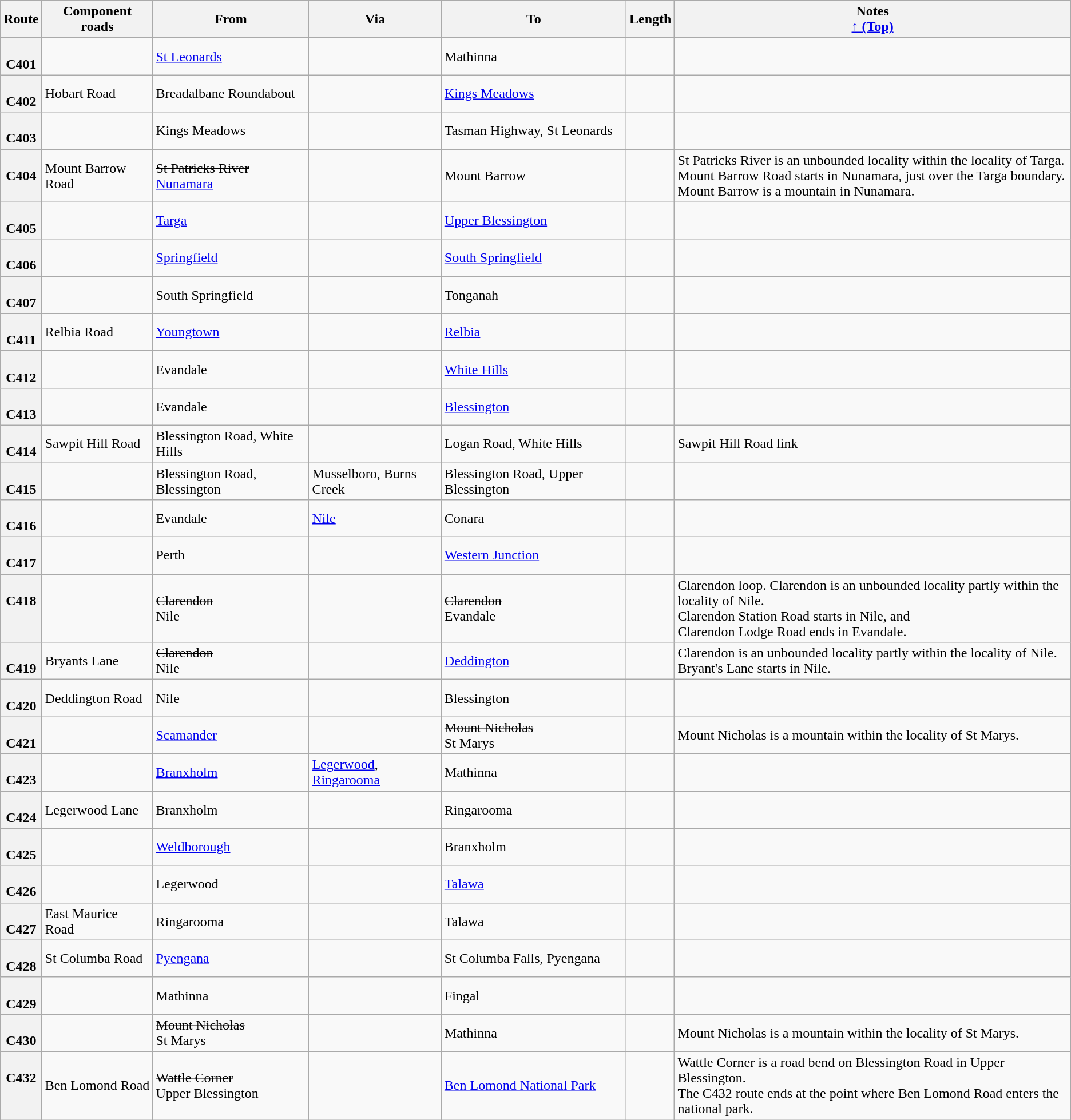<table class="wikitable">
<tr>
<th scope="col">Route</th>
<th scope="col">Component roads</th>
<th scope="col">From</th>
<th scope="col">Via</th>
<th scope="col">To</th>
<th scope="col">Length</th>
<th scope="col">Notes<br><a href='#'>↑ (Top)</a></th>
</tr>
<tr>
<th style="vertical-align:top; white-space:nowrap;"><br>C401</th>
<td></td>
<td><a href='#'>St Leonards</a></td>
<td></td>
<td>Mathinna</td>
<td></td>
<td></td>
</tr>
<tr>
<th style="vertical-align:top; white-space:nowrap;"><br>C402</th>
<td>Hobart Road</td>
<td>Breadalbane Roundabout</td>
<td></td>
<td><a href='#'>Kings Meadows</a></td>
<td></td>
<td></td>
</tr>
<tr>
<th style="vertical-align:top; white-space:nowrap;"><br>C403</th>
<td></td>
<td>Kings Meadows</td>
<td></td>
<td>Tasman Highway, St Leonards</td>
<td></td>
<td></td>
</tr>
<tr>
<th style="vertical-align:top; white-space:nowrap;"><br>C404</th>
<td>Mount Barrow Road</td>
<td> <s>St Patricks River</s> <br> <a href='#'>Nunamara</a></td>
<td></td>
<td>Mount Barrow</td>
<td></td>
<td>St Patricks River is an unbounded locality within the locality of Targa. <br> Mount Barrow Road starts in Nunamara, just over the Targa boundary. <br> Mount Barrow is a mountain in Nunamara.</td>
</tr>
<tr>
<th style="vertical-align:top; white-space:nowrap;"><br>C405</th>
<td></td>
<td><a href='#'>Targa</a></td>
<td></td>
<td><a href='#'>Upper Blessington</a></td>
<td></td>
<td></td>
</tr>
<tr>
<th style="vertical-align:top; white-space:nowrap;"><br>C406</th>
<td></td>
<td><a href='#'>Springfield</a></td>
<td></td>
<td><a href='#'>South Springfield</a></td>
<td></td>
<td></td>
</tr>
<tr>
<th style="vertical-align:top; white-space:nowrap;"><br>C407</th>
<td></td>
<td>South Springfield</td>
<td></td>
<td>Tonganah</td>
<td></td>
<td></td>
</tr>
<tr>
<th style="vertical-align:top; white-space:nowrap;"><br>C411</th>
<td>Relbia Road</td>
<td><a href='#'>Youngtown</a></td>
<td></td>
<td><a href='#'>Relbia</a></td>
<td></td>
<td></td>
</tr>
<tr>
<th style="vertical-align:top; white-space:nowrap;"><br>C412</th>
<td></td>
<td>Evandale</td>
<td></td>
<td><a href='#'>White Hills</a></td>
<td></td>
<td></td>
</tr>
<tr>
<th style="vertical-align:top; white-space:nowrap;"><br>C413</th>
<td></td>
<td>Evandale</td>
<td></td>
<td><a href='#'>Blessington</a></td>
<td></td>
<td></td>
</tr>
<tr>
<th style="vertical-align:top; white-space:nowrap;"><br>C414</th>
<td>Sawpit Hill Road</td>
<td>Blessington Road, White Hills</td>
<td></td>
<td>Logan Road, White Hills</td>
<td></td>
<td>Sawpit Hill Road link</td>
</tr>
<tr>
<th style="vertical-align:top; white-space:nowrap;"><br>C415</th>
<td></td>
<td>Blessington Road, Blessington</td>
<td>Musselboro, Burns Creek</td>
<td>Blessington Road, Upper Blessington</td>
<td></td>
<td></td>
</tr>
<tr>
<th style="vertical-align:top; white-space:nowrap;"><br>C416</th>
<td></td>
<td>Evandale</td>
<td><a href='#'>Nile</a></td>
<td>Conara</td>
<td></td>
<td></td>
</tr>
<tr>
<th style="vertical-align:top; white-space:nowrap;"><br>C417</th>
<td></td>
<td>Perth</td>
<td></td>
<td><a href='#'>Western Junction</a></td>
<td></td>
<td></td>
</tr>
<tr>
<th style="vertical-align:top; white-space:nowrap;"><br>C418</th>
<td></td>
<td> <s>Clarendon</s> <br> Nile</td>
<td></td>
<td> <s>Clarendon</s> <br> Evandale</td>
<td></td>
<td>Clarendon loop. Clarendon is an unbounded locality partly within the locality of Nile. <br> Clarendon Station Road starts in Nile, and <br> Clarendon Lodge Road ends in Evandale.</td>
</tr>
<tr>
<th style="vertical-align:top; white-space:nowrap;"><br>C419</th>
<td>Bryants Lane</td>
<td> <s>Clarendon</s> <br> Nile</td>
<td></td>
<td><a href='#'>Deddington</a></td>
<td></td>
<td>Clarendon is an unbounded locality partly within the locality of Nile. <br> Bryant's Lane starts in Nile.</td>
</tr>
<tr>
<th style="vertical-align:top; white-space:nowrap;"><br>C420</th>
<td>Deddington Road</td>
<td>Nile</td>
<td></td>
<td>Blessington</td>
<td></td>
<td></td>
</tr>
<tr>
<th style="vertical-align:top; white-space:nowrap;"><br>C421</th>
<td></td>
<td><a href='#'>Scamander</a></td>
<td></td>
<td> <s>Mount Nicholas</s> <br> St Marys</td>
<td></td>
<td>Mount Nicholas is a mountain within the locality of St Marys.</td>
</tr>
<tr>
<th style="vertical-align:top; white-space:nowrap;"><br>C423</th>
<td></td>
<td><a href='#'>Branxholm</a></td>
<td><a href='#'>Legerwood</a>, <a href='#'>Ringarooma</a></td>
<td>Mathinna</td>
<td></td>
<td></td>
</tr>
<tr>
<th style="vertical-align:top; white-space:nowrap;"><br>C424</th>
<td>Legerwood Lane</td>
<td>Branxholm</td>
<td></td>
<td>Ringarooma</td>
<td></td>
<td></td>
</tr>
<tr>
<th style="vertical-align:top; white-space:nowrap;"><br>C425</th>
<td></td>
<td><a href='#'>Weldborough</a></td>
<td></td>
<td>Branxholm</td>
<td></td>
<td></td>
</tr>
<tr>
<th style="vertical-align:top; white-space:nowrap;"><br>C426</th>
<td></td>
<td>Legerwood</td>
<td></td>
<td><a href='#'>Talawa</a></td>
<td></td>
<td></td>
</tr>
<tr>
<th style="vertical-align:top; white-space:nowrap;"><br>C427</th>
<td>East Maurice Road</td>
<td>Ringarooma</td>
<td></td>
<td>Talawa</td>
<td></td>
<td></td>
</tr>
<tr>
<th style="vertical-align:top; white-space:nowrap;"><br>C428</th>
<td>St Columba Road</td>
<td><a href='#'>Pyengana</a></td>
<td></td>
<td>St Columba Falls, Pyengana</td>
<td></td>
<td></td>
</tr>
<tr>
<th style="vertical-align:top; white-space:nowrap;"><br>C429</th>
<td></td>
<td>Mathinna</td>
<td></td>
<td>Fingal</td>
<td></td>
<td></td>
</tr>
<tr>
<th style="vertical-align:top; white-space:nowrap;"><br>C430</th>
<td></td>
<td> <s>Mount Nicholas</s> <br> St Marys</td>
<td></td>
<td>Mathinna</td>
<td></td>
<td>Mount Nicholas is a mountain within the locality of St Marys.</td>
</tr>
<tr>
<th style="vertical-align:top; white-space:nowrap;"><br>C432</th>
<td>Ben Lomond Road</td>
<td> <s>Wattle Corner</s> <br> Upper Blessington</td>
<td></td>
<td><a href='#'>Ben Lomond National Park</a></td>
<td></td>
<td>Wattle Corner is a road bend on Blessington Road in Upper Blessington. <br> The C432 route ends at the point where Ben Lomond Road enters the national park.</td>
</tr>
</table>
